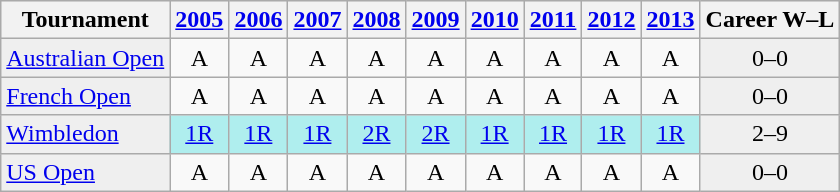<table class="wikitable">
<tr style="background:#efefef;">
<th>Tournament</th>
<th><a href='#'>2005</a></th>
<th><a href='#'>2006</a></th>
<th><a href='#'>2007</a></th>
<th><a href='#'>2008</a></th>
<th><a href='#'>2009</a></th>
<th><a href='#'>2010</a></th>
<th><a href='#'>2011</a></th>
<th><a href='#'>2012</a></th>
<th><a href='#'>2013</a></th>
<th>Career W–L</th>
</tr>
<tr>
<td style="background:#EFEFEF;"><a href='#'>Australian Open</a></td>
<td style="text-align:center;">A</td>
<td style="text-align:center;">A</td>
<td style="text-align:center;">A</td>
<td style="text-align:center;">A</td>
<td style="text-align:center;">A</td>
<td style="text-align:center;">A</td>
<td style="text-align:center;">A</td>
<td style="text-align:center;">A</td>
<td style="text-align:center;">A</td>
<td style="text-align:center; background:#efefef;">0–0</td>
</tr>
<tr>
<td style="background:#EFEFEF;"><a href='#'>French Open</a></td>
<td style="text-align:center;">A</td>
<td style="text-align:center;">A</td>
<td style="text-align:center;">A</td>
<td style="text-align:center;">A</td>
<td style="text-align:center;">A</td>
<td style="text-align:center;">A</td>
<td style="text-align:center;">A</td>
<td style="text-align:center;">A</td>
<td style="text-align:center;">A</td>
<td style="text-align:center; background:#efefef;">0–0</td>
</tr>
<tr>
<td style="background:#EFEFEF;"><a href='#'>Wimbledon</a></td>
<td style="text-align:center; background:#afeeee;"><a href='#'>1R</a></td>
<td style="text-align:center; background:#afeeee;"><a href='#'>1R</a></td>
<td style="text-align:center; background:#afeeee;"><a href='#'>1R</a></td>
<td style="text-align:center; background:#afeeee;"><a href='#'>2R</a></td>
<td style="text-align:center; background:#afeeee;"><a href='#'>2R</a></td>
<td style="text-align:center; background:#afeeee;"><a href='#'>1R</a></td>
<td style="text-align:center; background:#afeeee;"><a href='#'>1R</a></td>
<td style="text-align:center; background:#afeeee;"><a href='#'>1R</a></td>
<td style="text-align:center; background:#afeeee;"><a href='#'>1R</a></td>
<td style="text-align:center; background:#efefef;">2–9</td>
</tr>
<tr>
<td style="background:#EFEFEF;"><a href='#'>US Open</a></td>
<td style="text-align:center;">A</td>
<td style="text-align:center;">A</td>
<td style="text-align:center;">A</td>
<td style="text-align:center;">A</td>
<td style="text-align:center;">A</td>
<td style="text-align:center;">A</td>
<td style="text-align:center;">A</td>
<td style="text-align:center;">A</td>
<td style="text-align:center;">A</td>
<td style="text-align:center; background:#efefef;">0–0</td>
</tr>
</table>
